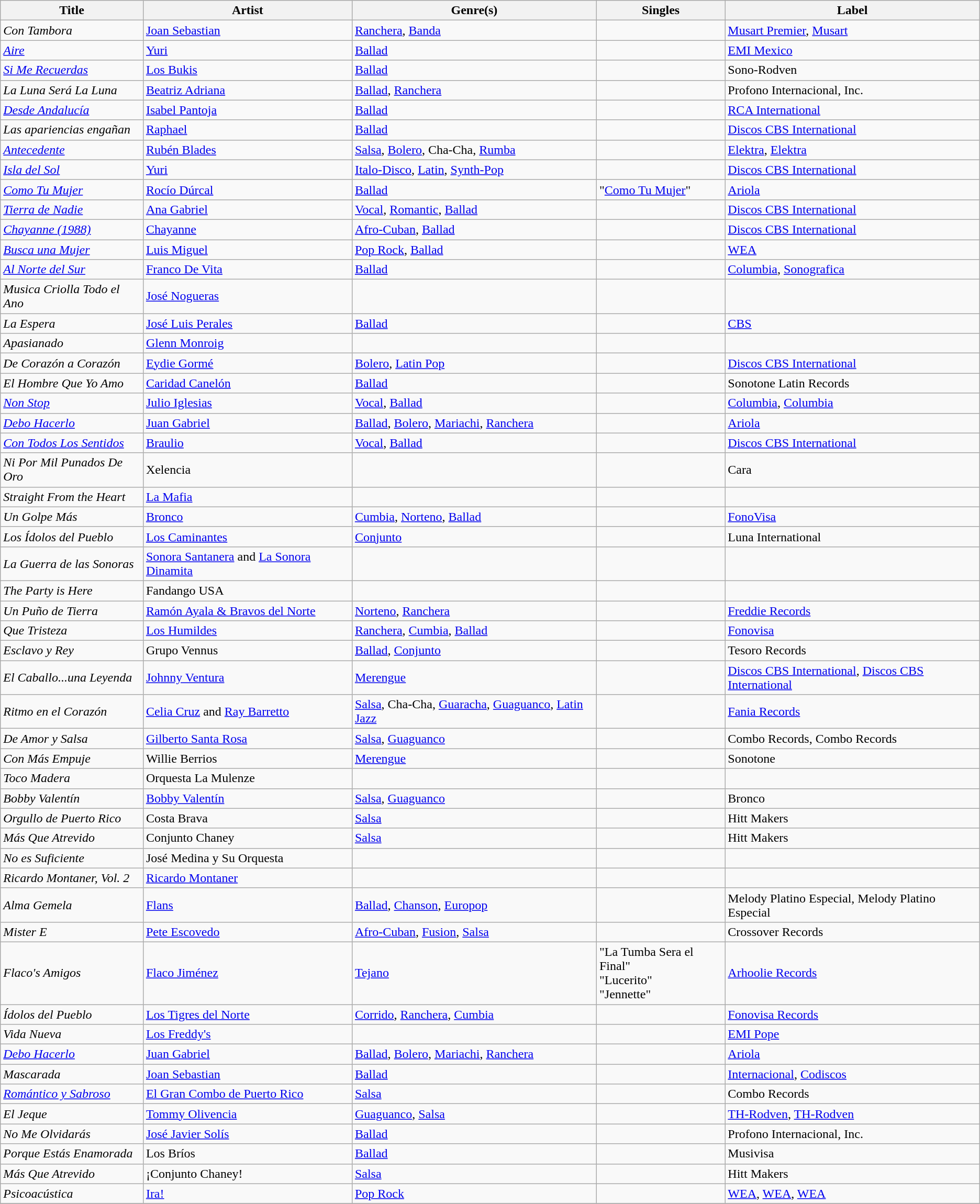<table class="wikitable sortable" style="text-align: left;">
<tr>
<th>Title</th>
<th>Artist</th>
<th>Genre(s)</th>
<th>Singles</th>
<th>Label</th>
</tr>
<tr>
<td><em>Con Tambora</em></td>
<td><a href='#'>Joan Sebastian</a></td>
<td><a href='#'>Ranchera</a>, <a href='#'>Banda</a></td>
<td></td>
<td><a href='#'>Musart Premier</a>, <a href='#'>Musart</a></td>
</tr>
<tr>
<td><em><a href='#'>Aire</a></em></td>
<td><a href='#'>Yuri</a></td>
<td><a href='#'>Ballad</a></td>
<td></td>
<td><a href='#'>EMI Mexico</a></td>
</tr>
<tr>
<td><em><a href='#'>Si Me Recuerdas</a></em></td>
<td><a href='#'>Los Bukis</a></td>
<td><a href='#'>Ballad</a></td>
<td></td>
<td>Sono-Rodven</td>
</tr>
<tr>
<td><em>La Luna Será La Luna</em></td>
<td><a href='#'>Beatriz Adriana</a></td>
<td><a href='#'>Ballad</a>, <a href='#'>Ranchera</a></td>
<td></td>
<td>Profono Internacional, Inc.</td>
</tr>
<tr>
<td><em><a href='#'>Desde Andalucía</a></em></td>
<td><a href='#'>Isabel Pantoja</a></td>
<td><a href='#'>Ballad</a></td>
<td></td>
<td><a href='#'>RCA International</a></td>
</tr>
<tr>
<td><em>Las apariencias engañan</em></td>
<td><a href='#'>Raphael</a></td>
<td><a href='#'>Ballad</a></td>
<td></td>
<td><a href='#'>Discos CBS International</a></td>
</tr>
<tr>
<td><em><a href='#'>Antecedente</a></em></td>
<td><a href='#'>Rubén Blades</a></td>
<td><a href='#'>Salsa</a>, <a href='#'>Bolero</a>, Cha-Cha, <a href='#'>Rumba</a></td>
<td></td>
<td><a href='#'>Elektra</a>, <a href='#'>Elektra</a></td>
</tr>
<tr>
<td><em><a href='#'>Isla del Sol</a></em></td>
<td><a href='#'>Yuri</a></td>
<td><a href='#'>Italo-Disco</a>, <a href='#'>Latin</a>, <a href='#'>Synth-Pop</a></td>
<td></td>
<td><a href='#'>Discos CBS International</a></td>
</tr>
<tr>
<td><em><a href='#'>Como Tu Mujer</a></em></td>
<td><a href='#'>Rocío Dúrcal</a></td>
<td><a href='#'>Ballad</a></td>
<td>"<a href='#'>Como Tu Mujer</a>"</td>
<td><a href='#'>Ariola</a></td>
</tr>
<tr>
<td><em><a href='#'>Tierra de Nadie</a></em></td>
<td><a href='#'>Ana Gabriel</a></td>
<td><a href='#'>Vocal</a>, <a href='#'>Romantic</a>, <a href='#'>Ballad</a></td>
<td></td>
<td><a href='#'>Discos CBS International</a></td>
</tr>
<tr>
<td><em><a href='#'>Chayanne (1988)</a></em></td>
<td><a href='#'>Chayanne</a></td>
<td><a href='#'>Afro-Cuban</a>, <a href='#'>Ballad</a></td>
<td></td>
<td><a href='#'>Discos CBS International</a></td>
</tr>
<tr>
<td><em><a href='#'>Busca una Mujer</a></em></td>
<td><a href='#'>Luis Miguel</a></td>
<td><a href='#'>Pop Rock</a>, <a href='#'>Ballad</a></td>
<td></td>
<td><a href='#'>WEA</a></td>
</tr>
<tr>
<td><em><a href='#'>Al Norte del Sur</a></em></td>
<td><a href='#'>Franco De Vita</a></td>
<td><a href='#'>Ballad</a></td>
<td></td>
<td><a href='#'>Columbia</a>, <a href='#'>Sonografica</a></td>
</tr>
<tr>
<td><em>Musica Criolla Todo el Ano</em></td>
<td><a href='#'>José Nogueras</a></td>
<td></td>
<td></td>
<td></td>
</tr>
<tr>
<td><em>La Espera</em></td>
<td><a href='#'>José Luis Perales</a></td>
<td><a href='#'>Ballad</a></td>
<td></td>
<td><a href='#'>CBS</a></td>
</tr>
<tr>
<td><em>Apasianado</em></td>
<td><a href='#'>Glenn Monroig</a></td>
<td></td>
<td></td>
<td></td>
</tr>
<tr>
<td><em>De Corazón a Corazón</em></td>
<td><a href='#'>Eydie Gormé</a></td>
<td><a href='#'>Bolero</a>, <a href='#'>Latin Pop</a></td>
<td></td>
<td><a href='#'>Discos CBS International</a></td>
</tr>
<tr>
<td><em>El Hombre Que Yo Amo</em></td>
<td><a href='#'>Caridad Canelón</a></td>
<td><a href='#'>Ballad</a></td>
<td></td>
<td>Sonotone Latin Records</td>
</tr>
<tr>
<td><em><a href='#'>Non Stop</a></em></td>
<td><a href='#'>Julio Iglesias</a></td>
<td><a href='#'>Vocal</a>, <a href='#'>Ballad</a></td>
<td></td>
<td><a href='#'>Columbia</a>, <a href='#'>Columbia</a></td>
</tr>
<tr>
<td><em><a href='#'>Debo Hacerlo</a></em></td>
<td><a href='#'>Juan Gabriel</a></td>
<td><a href='#'>Ballad</a>, <a href='#'>Bolero</a>, <a href='#'>Mariachi</a>, <a href='#'>Ranchera</a></td>
<td></td>
<td><a href='#'>Ariola</a></td>
</tr>
<tr>
<td><em><a href='#'>Con Todos Los Sentidos</a></em></td>
<td><a href='#'>Braulio</a></td>
<td><a href='#'>Vocal</a>, <a href='#'>Ballad</a></td>
<td></td>
<td><a href='#'>Discos CBS International</a></td>
</tr>
<tr>
<td><em>Ni Por Mil Punados De Oro</em></td>
<td>Xelencia</td>
<td></td>
<td></td>
<td>Cara</td>
</tr>
<tr>
<td><em>Straight From the Heart</em></td>
<td><a href='#'>La Mafia</a></td>
<td></td>
<td></td>
<td></td>
</tr>
<tr>
<td><em>Un Golpe Más</em></td>
<td><a href='#'>Bronco</a></td>
<td><a href='#'>Cumbia</a>, <a href='#'>Norteno</a>, <a href='#'>Ballad</a></td>
<td></td>
<td><a href='#'>FonoVisa</a></td>
</tr>
<tr>
<td><em>Los Ídolos del Pueblo</em></td>
<td><a href='#'>Los Caminantes</a></td>
<td><a href='#'>Conjunto</a></td>
<td></td>
<td>Luna International</td>
</tr>
<tr>
<td><em>La Guerra de las Sonoras</em></td>
<td><a href='#'>Sonora Santanera</a> and <a href='#'>La Sonora Dinamita</a></td>
<td></td>
<td></td>
<td></td>
</tr>
<tr>
<td><em>The Party is Here</em></td>
<td>Fandango USA</td>
<td></td>
<td></td>
<td></td>
</tr>
<tr>
<td><em>Un Puño de Tierra</em></td>
<td><a href='#'>Ramón Ayala & Bravos del Norte</a></td>
<td><a href='#'>Norteno</a>, <a href='#'>Ranchera</a></td>
<td></td>
<td><a href='#'>Freddie Records</a></td>
</tr>
<tr>
<td><em>Que Tristeza</em></td>
<td><a href='#'>Los Humildes</a></td>
<td><a href='#'>Ranchera</a>, <a href='#'>Cumbia</a>, <a href='#'>Ballad</a></td>
<td></td>
<td><a href='#'>Fonovisa</a></td>
</tr>
<tr>
<td><em>Esclavo y Rey</em></td>
<td>Grupo Vennus</td>
<td><a href='#'>Ballad</a>, <a href='#'>Conjunto</a></td>
<td></td>
<td>Tesoro Records</td>
</tr>
<tr>
<td><em>El Caballo...una Leyenda</em></td>
<td><a href='#'>Johnny Ventura</a></td>
<td><a href='#'>Merengue</a></td>
<td></td>
<td><a href='#'>Discos CBS International</a>, <a href='#'>Discos CBS International</a></td>
</tr>
<tr>
<td><em>Ritmo en el Corazón</em></td>
<td><a href='#'>Celia Cruz</a> and <a href='#'>Ray Barretto</a></td>
<td><a href='#'>Salsa</a>, Cha-Cha, <a href='#'>Guaracha</a>, <a href='#'>Guaguanco</a>, <a href='#'>Latin Jazz</a></td>
<td></td>
<td><a href='#'>Fania Records</a></td>
</tr>
<tr>
<td><em>De Amor y Salsa</em></td>
<td><a href='#'>Gilberto Santa Rosa</a></td>
<td><a href='#'>Salsa</a>, <a href='#'>Guaguanco</a></td>
<td></td>
<td>Combo Records, Combo Records</td>
</tr>
<tr>
<td><em>Con Más Empuje</em></td>
<td>Willie Berrios</td>
<td><a href='#'>Merengue</a></td>
<td></td>
<td>Sonotone</td>
</tr>
<tr>
<td><em>Toco Madera</em></td>
<td>Orquesta La Mulenze</td>
<td></td>
<td></td>
<td></td>
</tr>
<tr>
<td><em>Bobby Valentín</em></td>
<td><a href='#'>Bobby Valentín</a></td>
<td><a href='#'>Salsa</a>, <a href='#'>Guaguanco</a></td>
<td></td>
<td>Bronco</td>
</tr>
<tr>
<td><em>Orgullo de Puerto Rico</em></td>
<td>Costa Brava</td>
<td><a href='#'>Salsa</a></td>
<td></td>
<td>Hitt Makers</td>
</tr>
<tr>
<td><em>Más Que Atrevido</em></td>
<td>Conjunto Chaney</td>
<td><a href='#'>Salsa</a></td>
<td></td>
<td>Hitt Makers</td>
</tr>
<tr>
<td><em>No es Suficiente</em></td>
<td>José Medina y Su Orquesta</td>
<td></td>
<td></td>
<td></td>
</tr>
<tr>
<td><em>Ricardo Montaner, Vol. 2</em></td>
<td><a href='#'>Ricardo Montaner</a></td>
<td></td>
<td></td>
<td></td>
</tr>
<tr>
<td><em>Alma Gemela</em></td>
<td><a href='#'>Flans</a></td>
<td><a href='#'>Ballad</a>, <a href='#'>Chanson</a>, <a href='#'>Europop</a></td>
<td></td>
<td>Melody Platino Especial, Melody Platino Especial</td>
</tr>
<tr>
<td><em>Mister E</em></td>
<td><a href='#'>Pete Escovedo</a></td>
<td><a href='#'>Afro-Cuban</a>, <a href='#'>Fusion</a>, <a href='#'>Salsa</a></td>
<td></td>
<td>Crossover Records</td>
</tr>
<tr>
<td><em>Flaco's Amigos</em></td>
<td><a href='#'>Flaco Jiménez</a></td>
<td><a href='#'>Tejano</a></td>
<td>"La Tumba Sera el Final"<br>"Lucerito"<br>"Jennette"</td>
<td><a href='#'>Arhoolie Records</a></td>
</tr>
<tr>
<td><em>Ídolos del Pueblo</em></td>
<td><a href='#'>Los Tigres del Norte</a></td>
<td><a href='#'>Corrido</a>, <a href='#'>Ranchera</a>, <a href='#'>Cumbia</a></td>
<td></td>
<td><a href='#'>Fonovisa Records</a></td>
</tr>
<tr>
<td><em>Vida Nueva</em></td>
<td><a href='#'>Los Freddy's</a></td>
<td></td>
<td></td>
<td><a href='#'>EMI Pope</a></td>
</tr>
<tr>
<td><em><a href='#'>Debo Hacerlo</a></em></td>
<td><a href='#'>Juan Gabriel</a></td>
<td><a href='#'>Ballad</a>, <a href='#'>Bolero</a>, <a href='#'>Mariachi</a>, <a href='#'>Ranchera</a></td>
<td></td>
<td><a href='#'>Ariola</a></td>
</tr>
<tr>
<td><em>Mascarada</em></td>
<td><a href='#'>Joan Sebastian</a></td>
<td><a href='#'>Ballad</a></td>
<td></td>
<td><a href='#'>Internacional</a>, <a href='#'>Codiscos</a></td>
</tr>
<tr>
<td><em><a href='#'>Romántico y Sabroso</a></em></td>
<td><a href='#'>El Gran Combo de Puerto Rico</a></td>
<td><a href='#'>Salsa</a></td>
<td></td>
<td>Combo Records</td>
</tr>
<tr>
<td><em>El Jeque</em></td>
<td><a href='#'>Tommy Olivencia</a></td>
<td><a href='#'>Guaguanco</a>, <a href='#'>Salsa</a></td>
<td></td>
<td><a href='#'>TH-Rodven</a>, <a href='#'>TH-Rodven</a></td>
</tr>
<tr>
<td><em>No Me Olvidarás</em></td>
<td><a href='#'>José Javier Solís</a></td>
<td><a href='#'>Ballad</a></td>
<td></td>
<td>Profono Internacional, Inc.</td>
</tr>
<tr>
<td><em>Porque Estás Enamorada</em></td>
<td>Los Bríos</td>
<td><a href='#'>Ballad</a></td>
<td></td>
<td>Musivisa</td>
</tr>
<tr>
<td><em>Más Que Atrevido</em></td>
<td>¡Conjunto Chaney!</td>
<td><a href='#'>Salsa</a></td>
<td></td>
<td>Hitt Makers</td>
</tr>
<tr>
<td><em>Psicoacústica</em></td>
<td><a href='#'>Ira!</a></td>
<td><a href='#'>Pop Rock</a></td>
<td></td>
<td><a href='#'>WEA</a>, <a href='#'>WEA</a>, <a href='#'>WEA</a></td>
</tr>
<tr>
</tr>
</table>
